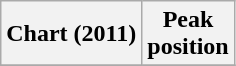<table class="wikitable plainrowheaders">
<tr>
<th scope="col">Chart (2011)</th>
<th scope="col">Peak<br>position</th>
</tr>
<tr>
</tr>
</table>
